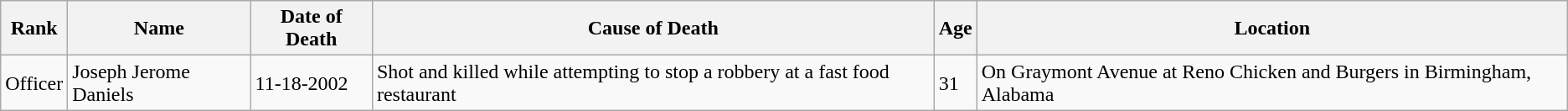<table class="wikitable">
<tr>
<th>Rank</th>
<th>Name</th>
<th>Date of Death</th>
<th>Cause of Death</th>
<th>Age</th>
<th>Location</th>
</tr>
<tr>
<td>Officer</td>
<td>Joseph Jerome Daniels</td>
<td>11-18-2002</td>
<td>Shot and killed while attempting to stop a robbery at a fast food restaurant</td>
<td>31</td>
<td>On Graymont Avenue at Reno Chicken and Burgers in Birmingham, Alabama</td>
</tr>
</table>
